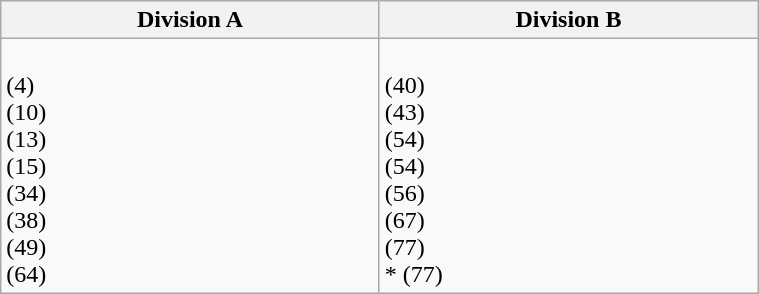<table class="wikitable" width="40%">
<tr>
<th width="50%">Division A</th>
<th width="50%">Division B</th>
</tr>
<tr>
<td><br> (4)<br>
 (10)<br>
 (13)<br>
 (15)<br>
 (34)<br>
 (38)<br>
 (49)<br>
 (64)<br></td>
<td><br> (40)<br>
 (43)<br>
 (54)<br>
 (54)<br>
 (56)<br>
 (67)<br>
 (77)<br>
* (77)</td>
</tr>
</table>
